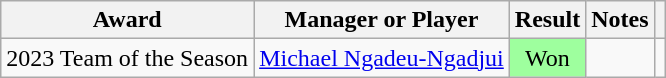<table class="wikitable sortable" style="text-align:center;">
<tr>
<th>Award</th>
<th>Manager or Player</th>
<th>Result</th>
<th>Notes</th>
<th class="unsortable"></th>
</tr>
<tr>
<td style="text-align:left;">2023 Team of the Season</td>
<td data-sort-value="Ngadeu" style="text-align:left;"> <a href='#'>Michael Ngadeu-Ngadjui</a></td>
<td style="background:#9eff9e;">Won</td>
<td style="text-align:left;"></td>
<td></td>
</tr>
</table>
